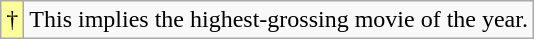<table class="wikitable">
<tr>
<td style="background-color:#FFFF99">†</td>
<td>This implies the highest-grossing movie of the year.</td>
</tr>
</table>
